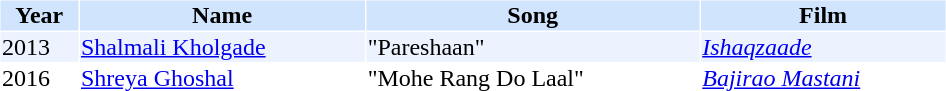<table cellspacing="1" cellpadding="1" border="0" style="width:50%;">
<tr style="background:#d1e4fd;">
<th>Year</th>
<th>Name</th>
<th>Song</th>
<th>Film</th>
</tr>
<tr style="background:#edf3fe;">
<td>2013</td>
<td><a href='#'>Shalmali Kholgade</a></td>
<td>"Pareshaan"</td>
<td><em><a href='#'>Ishaqzaade</a></em></td>
</tr>
<tr>
<td>2016</td>
<td><a href='#'>Shreya Ghoshal</a></td>
<td>"Mohe Rang Do Laal"</td>
<td><em><a href='#'>Bajirao Mastani</a></em></td>
</tr>
</table>
